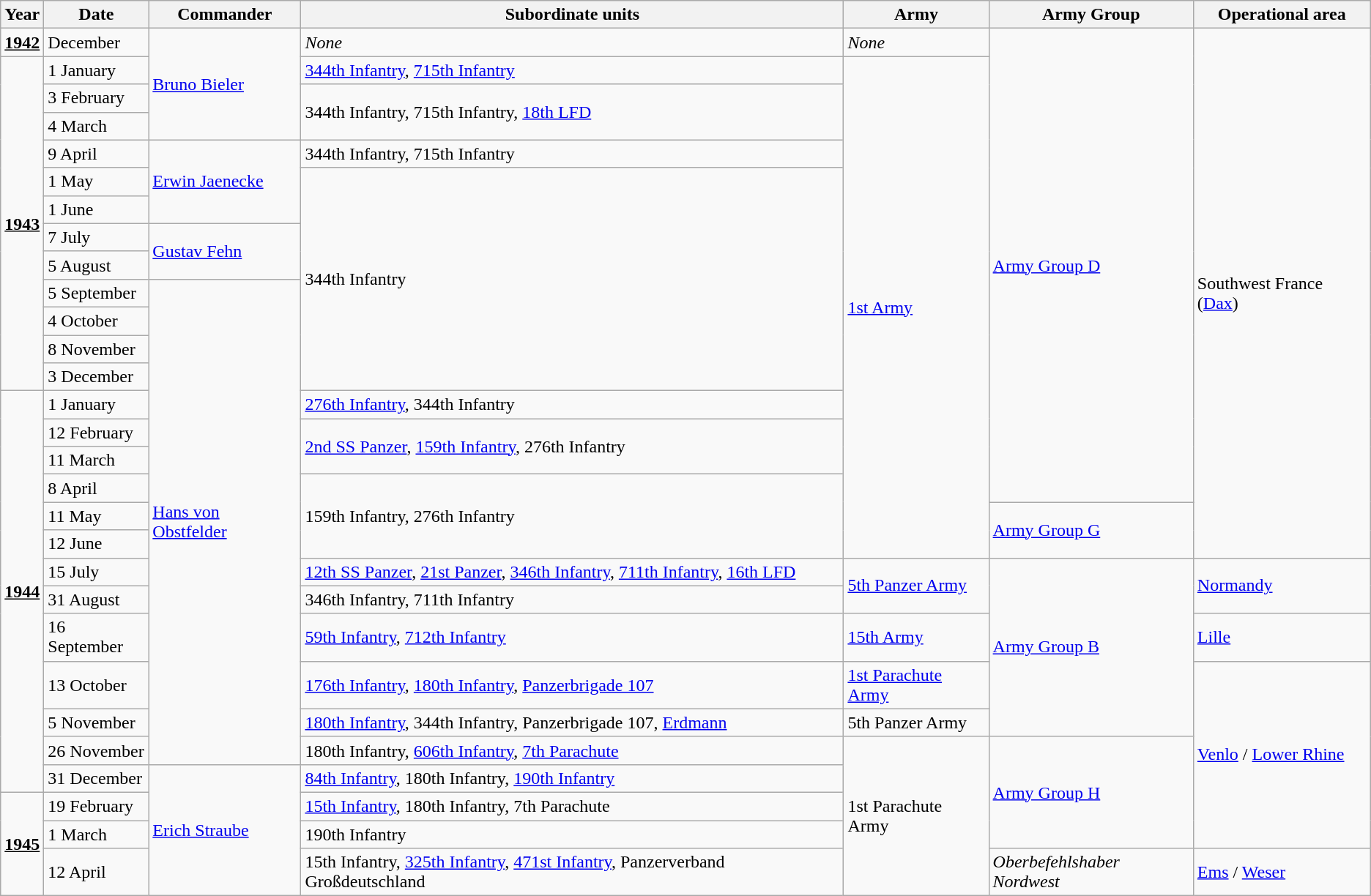<table class="wikitable">
<tr>
<th>Year</th>
<th>Date</th>
<th>Commander</th>
<th>Subordinate units</th>
<th>Army</th>
<th>Army Group</th>
<th>Operational area</th>
</tr>
<tr>
<td><strong><u>1942</u></strong></td>
<td>December</td>
<td rowspan="4"><a href='#'>Bruno Bieler</a></td>
<td><em>None</em></td>
<td><em>None</em></td>
<td rowspan="17"><a href='#'>Army Group D</a></td>
<td rowspan="19">Southwest France (<a href='#'>Dax</a>)</td>
</tr>
<tr>
<td rowspan="12"><strong><u>1943</u></strong></td>
<td>1 January</td>
<td><a href='#'>344th Infantry</a>, <a href='#'>715th Infantry</a></td>
<td rowspan="18"><a href='#'>1st Army</a></td>
</tr>
<tr>
<td>3 February</td>
<td rowspan="2">344th Infantry, 715th Infantry, <a href='#'>18th LFD</a></td>
</tr>
<tr>
<td>4 March</td>
</tr>
<tr>
<td>9 April</td>
<td rowspan="3"><a href='#'>Erwin Jaenecke</a></td>
<td>344th Infantry, 715th Infantry</td>
</tr>
<tr>
<td>1 May</td>
<td rowspan="8">344th Infantry</td>
</tr>
<tr>
<td>1 June</td>
</tr>
<tr>
<td>7 July</td>
<td rowspan="2"><a href='#'>Gustav Fehn</a></td>
</tr>
<tr>
<td>5 August</td>
</tr>
<tr>
<td>5 September</td>
<td rowspan="16"><a href='#'>Hans von Obstfelder</a></td>
</tr>
<tr>
<td>4 October</td>
</tr>
<tr>
<td>8 November</td>
</tr>
<tr>
<td>3 December</td>
</tr>
<tr>
<td rowspan="13"><strong><u>1944</u></strong></td>
<td>1 January</td>
<td><a href='#'>276th Infantry</a>, 344th Infantry</td>
</tr>
<tr>
<td>12 February</td>
<td rowspan="2"><a href='#'>2nd SS Panzer</a>, <a href='#'>159th Infantry</a>, 276th Infantry</td>
</tr>
<tr>
<td>11 March</td>
</tr>
<tr>
<td>8 April</td>
<td rowspan="3">159th Infantry, 276th Infantry</td>
</tr>
<tr>
<td>11 May</td>
<td rowspan="2"><a href='#'>Army Group G</a></td>
</tr>
<tr>
<td>12 June</td>
</tr>
<tr>
<td>15 July</td>
<td><a href='#'>12th SS Panzer</a>, <a href='#'>21st Panzer</a>, <a href='#'>346th Infantry</a>, <a href='#'>711th Infantry</a>, <a href='#'>16th LFD</a></td>
<td rowspan="2"><a href='#'>5th Panzer Army</a></td>
<td rowspan="5"><a href='#'>Army Group B</a></td>
<td rowspan="2"><a href='#'>Normandy</a></td>
</tr>
<tr>
<td>31 August</td>
<td>346th Infantry, 711th Infantry</td>
</tr>
<tr>
<td>16 September</td>
<td><a href='#'>59th Infantry</a>, <a href='#'>712th Infantry</a></td>
<td><a href='#'>15th Army</a></td>
<td><a href='#'>Lille</a></td>
</tr>
<tr>
<td>13 October</td>
<td><a href='#'>176th Infantry</a>, <a href='#'>180th Infantry</a>, <a href='#'>Panzerbrigade 107</a></td>
<td><a href='#'>1st Parachute Army</a></td>
<td rowspan="6"><a href='#'>Venlo</a> / <a href='#'>Lower Rhine</a></td>
</tr>
<tr>
<td>5 November</td>
<td><a href='#'>180th Infantry</a>, 344th Infantry, Panzerbrigade 107, <a href='#'>Erdmann</a></td>
<td>5th Panzer Army</td>
</tr>
<tr>
<td>26 November</td>
<td>180th Infantry, <a href='#'>606th Infantry</a>, <a href='#'>7th Parachute</a></td>
<td rowspan="5">1st Parachute Army</td>
<td rowspan="4"><a href='#'>Army Group H</a></td>
</tr>
<tr>
<td>31 December</td>
<td rowspan="4"><a href='#'>Erich Straube</a></td>
<td><a href='#'>84th Infantry</a>, 180th Infantry, <a href='#'>190th Infantry</a></td>
</tr>
<tr>
<td rowspan="3"><strong><u>1945</u></strong></td>
<td>19 February</td>
<td><a href='#'>15th Infantry</a>, 180th Infantry, 7th Parachute</td>
</tr>
<tr>
<td>1 March</td>
<td>190th Infantry</td>
</tr>
<tr>
<td>12 April</td>
<td>15th Infantry, <a href='#'>325th Infantry</a>, <a href='#'>471st Infantry</a>, Panzerverband Großdeutschland</td>
<td><em>Oberbefehlshaber Nordwest</em></td>
<td><a href='#'>Ems</a> / <a href='#'>Weser</a></td>
</tr>
</table>
